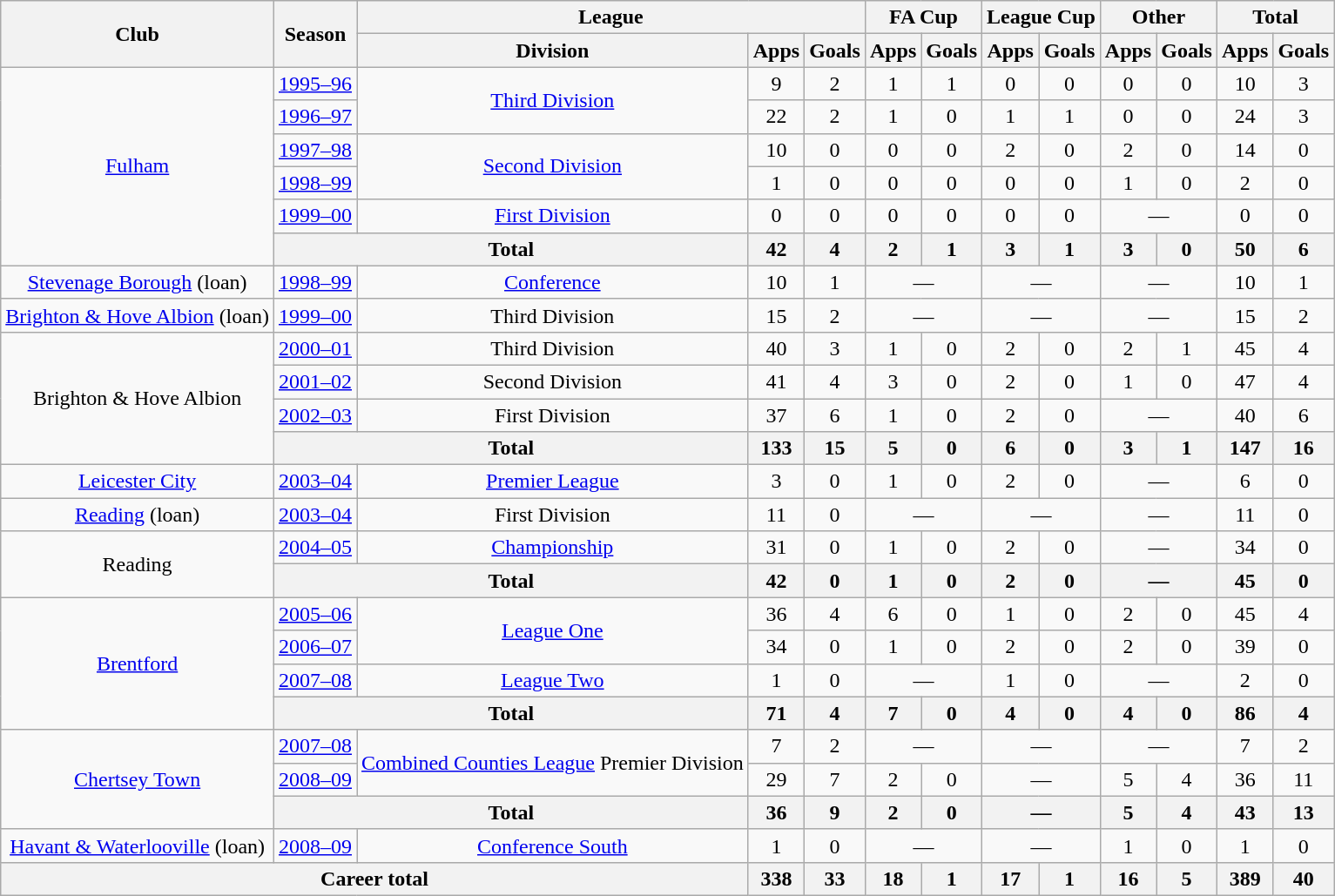<table class="wikitable" style="text-align: center">
<tr>
<th rowspan="2">Club</th>
<th rowspan="2">Season</th>
<th colspan="3">League</th>
<th colspan="2">FA Cup</th>
<th colspan="2">League Cup</th>
<th colspan="2">Other</th>
<th colspan="2">Total</th>
</tr>
<tr>
<th>Division</th>
<th>Apps</th>
<th>Goals</th>
<th>Apps</th>
<th>Goals</th>
<th>Apps</th>
<th>Goals</th>
<th>Apps</th>
<th>Goals</th>
<th>Apps</th>
<th>Goals</th>
</tr>
<tr>
<td rowspan="6"><a href='#'>Fulham</a></td>
<td><a href='#'>1995–96</a></td>
<td rowspan="2"><a href='#'>Third Division</a></td>
<td>9</td>
<td>2</td>
<td>1</td>
<td>1</td>
<td>0</td>
<td>0</td>
<td>0</td>
<td>0</td>
<td>10</td>
<td>3</td>
</tr>
<tr>
<td><a href='#'>1996–97</a></td>
<td>22</td>
<td>2</td>
<td>1</td>
<td>0</td>
<td>1</td>
<td>1</td>
<td>0</td>
<td>0</td>
<td>24</td>
<td>3</td>
</tr>
<tr>
<td><a href='#'>1997–98</a></td>
<td rowspan="2"><a href='#'>Second Division</a></td>
<td>10</td>
<td>0</td>
<td>0</td>
<td>0</td>
<td>2</td>
<td>0</td>
<td>2</td>
<td>0</td>
<td>14</td>
<td>0</td>
</tr>
<tr>
<td><a href='#'>1998–99</a></td>
<td>1</td>
<td>0</td>
<td>0</td>
<td>0</td>
<td>0</td>
<td>0</td>
<td>1</td>
<td>0</td>
<td>2</td>
<td>0</td>
</tr>
<tr>
<td><a href='#'>1999–00</a></td>
<td><a href='#'>First Division</a></td>
<td>0</td>
<td>0</td>
<td>0</td>
<td>0</td>
<td>0</td>
<td>0</td>
<td colspan="2">—</td>
<td>0</td>
<td>0</td>
</tr>
<tr>
<th colspan="2">Total</th>
<th>42</th>
<th>4</th>
<th>2</th>
<th>1</th>
<th>3</th>
<th>1</th>
<th>3</th>
<th>0</th>
<th>50</th>
<th>6</th>
</tr>
<tr>
<td><a href='#'>Stevenage Borough</a> (loan)</td>
<td><a href='#'>1998–99</a></td>
<td><a href='#'>Conference</a></td>
<td>10</td>
<td>1</td>
<td colspan="2">—</td>
<td colspan="2">—</td>
<td colspan="2">—</td>
<td>10</td>
<td>1</td>
</tr>
<tr>
<td><a href='#'>Brighton & Hove Albion</a> (loan)</td>
<td><a href='#'>1999–00</a></td>
<td>Third Division</td>
<td>15</td>
<td>2</td>
<td colspan="2">—</td>
<td colspan="2">—</td>
<td colspan="2">—</td>
<td>15</td>
<td>2</td>
</tr>
<tr>
<td rowspan="4">Brighton & Hove Albion</td>
<td><a href='#'>2000–01</a></td>
<td>Third Division</td>
<td>40</td>
<td>3</td>
<td>1</td>
<td>0</td>
<td>2</td>
<td>0</td>
<td>2</td>
<td>1</td>
<td>45</td>
<td>4</td>
</tr>
<tr>
<td><a href='#'>2001–02</a></td>
<td>Second Division</td>
<td>41</td>
<td>4</td>
<td>3</td>
<td>0</td>
<td>2</td>
<td>0</td>
<td>1</td>
<td>0</td>
<td>47</td>
<td>4</td>
</tr>
<tr>
<td><a href='#'>2002–03</a></td>
<td>First Division</td>
<td>37</td>
<td>6</td>
<td>1</td>
<td>0</td>
<td>2</td>
<td>0</td>
<td colspan="2">—</td>
<td>40</td>
<td>6</td>
</tr>
<tr>
<th colspan="2">Total</th>
<th>133</th>
<th>15</th>
<th>5</th>
<th>0</th>
<th>6</th>
<th>0</th>
<th>3</th>
<th>1</th>
<th>147</th>
<th>16</th>
</tr>
<tr>
<td><a href='#'>Leicester City</a></td>
<td><a href='#'>2003–04</a></td>
<td><a href='#'>Premier League</a></td>
<td>3</td>
<td>0</td>
<td>1</td>
<td>0</td>
<td>2</td>
<td>0</td>
<td colspan="2">—</td>
<td>6</td>
<td>0</td>
</tr>
<tr>
<td><a href='#'>Reading</a> (loan)</td>
<td><a href='#'>2003–04</a></td>
<td>First Division</td>
<td>11</td>
<td>0</td>
<td colspan="2">—</td>
<td colspan="2">—</td>
<td colspan="2">—</td>
<td>11</td>
<td>0</td>
</tr>
<tr>
<td rowspan="2">Reading</td>
<td><a href='#'>2004–05</a></td>
<td><a href='#'>Championship</a></td>
<td>31</td>
<td>0</td>
<td>1</td>
<td>0</td>
<td>2</td>
<td>0</td>
<td colspan="2">—</td>
<td>34</td>
<td>0</td>
</tr>
<tr>
<th colspan="2">Total</th>
<th>42</th>
<th>0</th>
<th>1</th>
<th>0</th>
<th>2</th>
<th>0</th>
<th colspan="2">—</th>
<th>45</th>
<th>0</th>
</tr>
<tr>
<td rowspan="4"><a href='#'>Brentford</a></td>
<td><a href='#'>2005–06</a></td>
<td rowspan="2"><a href='#'>League One</a></td>
<td>36</td>
<td>4</td>
<td>6</td>
<td>0</td>
<td>1</td>
<td>0</td>
<td>2</td>
<td>0</td>
<td>45</td>
<td>4</td>
</tr>
<tr>
<td><a href='#'>2006–07</a></td>
<td>34</td>
<td>0</td>
<td>1</td>
<td>0</td>
<td>2</td>
<td>0</td>
<td>2</td>
<td>0</td>
<td>39</td>
<td>0</td>
</tr>
<tr>
<td><a href='#'>2007–08</a></td>
<td><a href='#'>League Two</a></td>
<td>1</td>
<td>0</td>
<td colspan="2">—</td>
<td>1</td>
<td>0</td>
<td colspan="2">—</td>
<td>2</td>
<td>0</td>
</tr>
<tr>
<th colspan="2">Total</th>
<th>71</th>
<th>4</th>
<th>7</th>
<th>0</th>
<th>4</th>
<th>0</th>
<th>4</th>
<th>0</th>
<th>86</th>
<th>4</th>
</tr>
<tr>
<td rowspan="3"><a href='#'>Chertsey Town</a></td>
<td><a href='#'>2007–08</a></td>
<td rowspan="2"><a href='#'>Combined Counties League</a> Premier Division</td>
<td>7</td>
<td>2</td>
<td colspan="2">—</td>
<td colspan="2">—</td>
<td colspan="2">—</td>
<td>7</td>
<td>2</td>
</tr>
<tr>
<td><a href='#'>2008–09</a></td>
<td>29</td>
<td>7</td>
<td>2</td>
<td>0</td>
<td colspan="2">—</td>
<td>5</td>
<td>4</td>
<td>36</td>
<td>11</td>
</tr>
<tr>
<th colspan="2">Total</th>
<th>36</th>
<th>9</th>
<th>2</th>
<th>0</th>
<th colspan="2">—</th>
<th>5</th>
<th>4</th>
<th>43</th>
<th>13</th>
</tr>
<tr>
<td><a href='#'>Havant & Waterlooville</a> (loan)</td>
<td><a href='#'>2008–09</a></td>
<td><a href='#'>Conference South</a></td>
<td>1</td>
<td>0</td>
<td colspan="2">—</td>
<td colspan="2">—</td>
<td>1</td>
<td>0</td>
<td>1</td>
<td>0</td>
</tr>
<tr>
<th colspan="3">Career total</th>
<th>338</th>
<th>33</th>
<th>18</th>
<th>1</th>
<th>17</th>
<th>1</th>
<th>16</th>
<th>5</th>
<th>389</th>
<th>40</th>
</tr>
</table>
